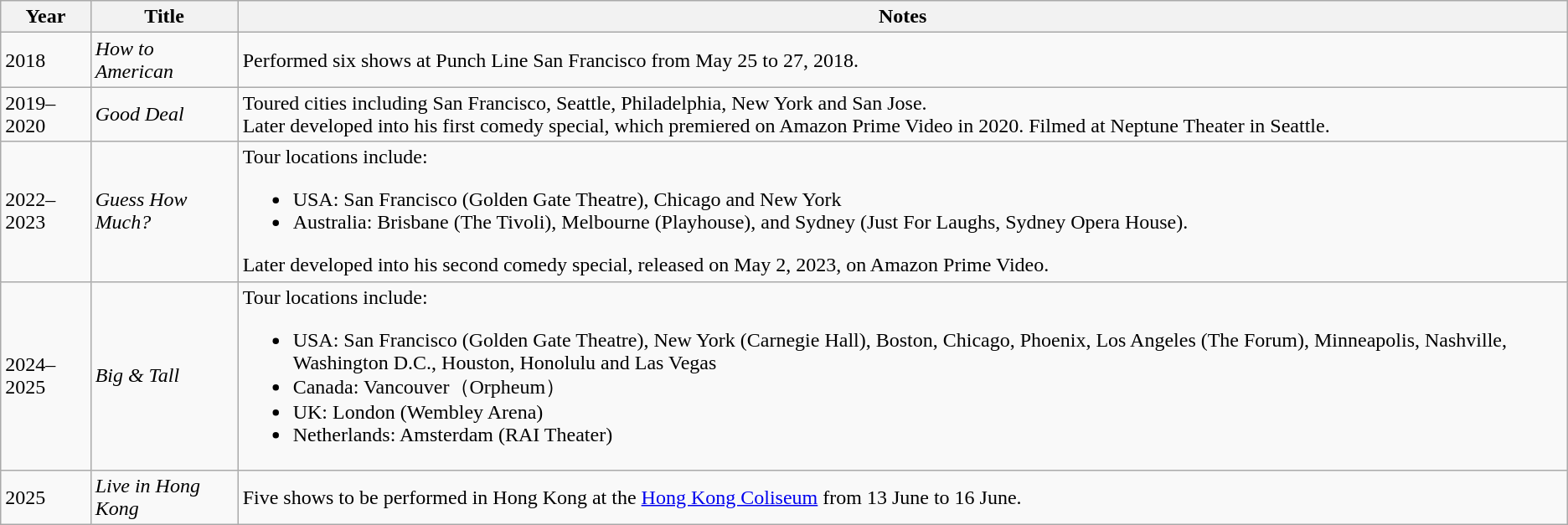<table class="wikitable plainrowheaders sortable">
<tr>
<th scope="col">Year</th>
<th scope="col" style="white-space: nowrap; width: 110px;">Title</th>
<th class="unsortable">Notes</th>
</tr>
<tr>
<td>2018</td>
<td><em>How to American</em></td>
<td>Performed six shows at Punch Line San Francisco from May 25 to 27, 2018.</td>
</tr>
<tr>
<td>2019–2020</td>
<td><em>Good Deal</em></td>
<td>Toured cities including San Francisco, Seattle, Philadelphia, New York and San Jose.<br>Later developed into his first comedy special, which premiered on Amazon Prime Video in 2020. Filmed at Neptune Theater in Seattle.</td>
</tr>
<tr>
<td>2022–2023</td>
<td><em>Guess How Much?</em></td>
<td>Tour locations include:<br><ul><li>USA: San Francisco (Golden Gate Theatre), Chicago and New York</li><li>Australia: Brisbane (The Tivoli), Melbourne (Playhouse), and Sydney (Just For Laughs, Sydney Opera House).</li></ul>Later developed into his second comedy special, released on May 2, 2023, on Amazon Prime Video.</td>
</tr>
<tr>
<td>2024–2025</td>
<td><em>Big & Tall</em></td>
<td>Tour locations include:<br><ul><li>USA: San Francisco (Golden Gate Theatre), New York (Carnegie Hall), Boston, Chicago, Phoenix, Los Angeles (The Forum), Minneapolis, Nashville, Washington D.C., Houston, Honolulu and Las Vegas</li><li>Canada: Vancouver（Orpheum）</li><li>UK: London (Wembley Arena)</li><li>Netherlands: Amsterdam (RAI Theater)</li></ul></td>
</tr>
<tr>
<td>2025</td>
<td><em>Live in Hong Kong</em></td>
<td>Five shows to be performed in Hong Kong at the <a href='#'>Hong Kong Coliseum</a> from 13 June to 16 June.</td>
</tr>
</table>
